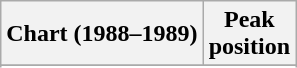<table class="wikitable plainrowheaders sortable">
<tr>
<th scope="col">Chart (1988–1989)</th>
<th scope="col">Peak<br>position</th>
</tr>
<tr>
</tr>
<tr>
</tr>
<tr>
</tr>
<tr>
</tr>
<tr>
</tr>
</table>
